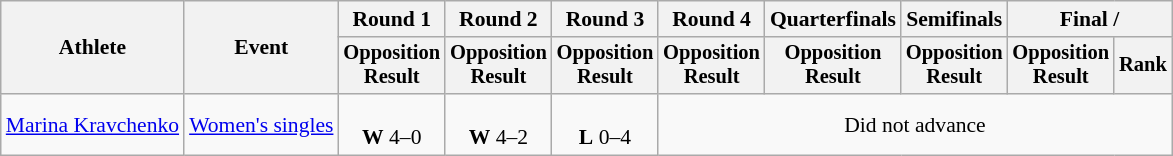<table class="wikitable" style="font-size:90%">
<tr>
<th rowspan="2">Athlete</th>
<th rowspan="2">Event</th>
<th>Round 1</th>
<th>Round 2</th>
<th>Round 3</th>
<th>Round 4</th>
<th>Quarterfinals</th>
<th>Semifinals</th>
<th colspan=2>Final / </th>
</tr>
<tr style="font-size:95%">
<th>Opposition<br>Result</th>
<th>Opposition<br>Result</th>
<th>Opposition<br>Result</th>
<th>Opposition<br>Result</th>
<th>Opposition<br>Result</th>
<th>Opposition<br>Result</th>
<th>Opposition<br>Result</th>
<th>Rank</th>
</tr>
<tr align=center>
<td align=left><a href='#'>Marina Kravchenko</a></td>
<td align=left><a href='#'>Women's singles</a></td>
<td><br><strong>W</strong> 4–0</td>
<td><br><strong>W</strong> 4–2</td>
<td><br><strong>L</strong> 0–4</td>
<td colspan=5>Did not advance</td>
</tr>
</table>
